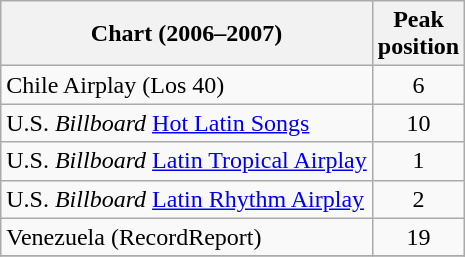<table class="wikitable">
<tr>
<th>Chart (2006–2007)</th>
<th>Peak<br>position</th>
</tr>
<tr>
<td>Chile Airplay (Los 40)</td>
<td align="center">6</td>
</tr>
<tr>
<td>U.S. <em>Billboard</em> <a href='#'>Hot Latin Songs</a></td>
<td align="center">10</td>
</tr>
<tr>
<td>U.S. <em>Billboard</em> <a href='#'>Latin Tropical Airplay</a></td>
<td align="center">1</td>
</tr>
<tr>
<td>U.S. <em>Billboard</em> <a href='#'>Latin Rhythm Airplay</a></td>
<td align="center">2</td>
</tr>
<tr>
<td>Venezuela (RecordReport)</td>
<td align="center">19</td>
</tr>
<tr>
</tr>
</table>
